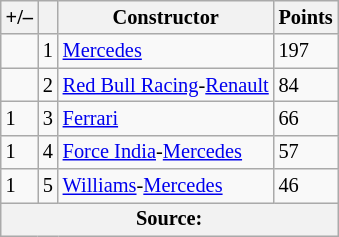<table class="wikitable" style="font-size: 85%;">
<tr>
<th scope="col">+/–</th>
<th scope="col"></th>
<th scope="col">Constructor</th>
<th scope="col">Points</th>
</tr>
<tr>
<td></td>
<td align="center">1</td>
<td> <a href='#'>Mercedes</a></td>
<td>197</td>
</tr>
<tr>
<td></td>
<td align="center">2</td>
<td> <a href='#'>Red Bull Racing</a>-<a href='#'>Renault</a></td>
<td>84</td>
</tr>
<tr>
<td> 1</td>
<td align="center">3</td>
<td> <a href='#'>Ferrari</a></td>
<td>66</td>
</tr>
<tr>
<td> 1</td>
<td align="center">4</td>
<td> <a href='#'>Force India</a>-<a href='#'>Mercedes</a></td>
<td>57</td>
</tr>
<tr>
<td> 1</td>
<td align="center">5</td>
<td> <a href='#'>Williams</a>-<a href='#'>Mercedes</a></td>
<td>46</td>
</tr>
<tr>
<th colspan=4>Source:</th>
</tr>
</table>
